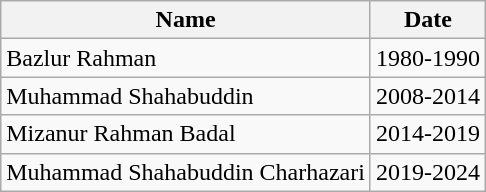<table class="wikitable">
<tr>
<th>Name</th>
<th>Date</th>
</tr>
<tr>
<td>Bazlur Rahman</td>
<td>1980-1990</td>
</tr>
<tr>
<td>Muhammad Shahabuddin</td>
<td>2008-2014</td>
</tr>
<tr>
<td>Mizanur Rahman Badal</td>
<td>2014-2019</td>
</tr>
<tr>
<td>Muhammad Shahabuddin Charhazari</td>
<td>2019-2024</td>
</tr>
</table>
